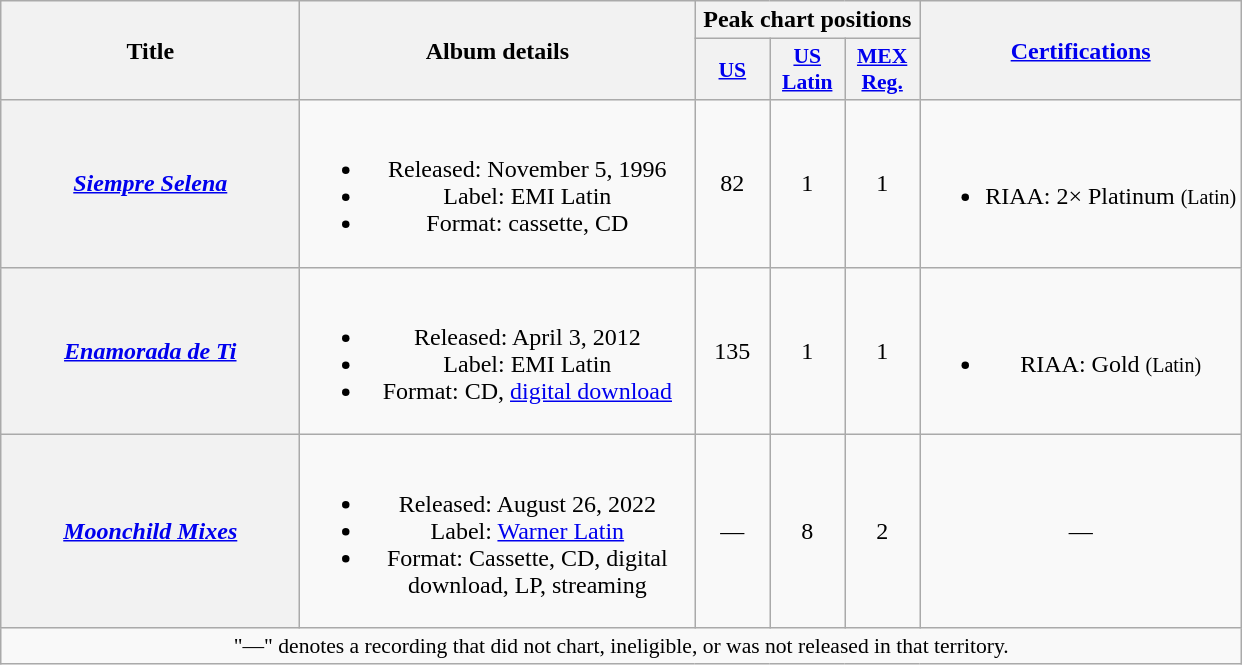<table class="wikitable plainrowheaders" style="text-align:center;">
<tr>
<th scope="col" rowspan="2" style="width:12em;">Title</th>
<th scope="col" rowspan="2" style="width:16em;">Album details</th>
<th scope="col" colspan="3">Peak chart positions</th>
<th scope="col" rowspan="2"><a href='#'>Certifications</a></th>
</tr>
<tr>
<th scope="col" style="width:3em;font-size:90%;"><a href='#'>US</a><br></th>
<th scope="col" style="width:3em;font-size:90%;"><a href='#'>US<br>Latin</a><br></th>
<th scope="col" style="width:3em;font-size:90%;"><a href='#'>MEX<br>Reg.</a><br></th>
</tr>
<tr>
<th scope="row"><em><a href='#'>Siempre Selena</a></em></th>
<td><br><ul><li>Released: November 5, 1996</li><li>Label: EMI Latin</li><li>Format: cassette, CD</li></ul></td>
<td>82</td>
<td>1</td>
<td>1</td>
<td><br><ul><li>RIAA: 2× Platinum <small>(Latin)</small></li></ul></td>
</tr>
<tr>
<th scope="row"><em><a href='#'>Enamorada de Ti</a></em></th>
<td><br><ul><li>Released: April 3, 2012</li><li>Label: EMI Latin</li><li>Format: CD, <a href='#'>digital download</a></li></ul></td>
<td>135</td>
<td>1</td>
<td>1</td>
<td><br><ul><li>RIAA: Gold <small>(Latin)</small></li></ul></td>
</tr>
<tr>
<th scope="row"><em><a href='#'>Moonchild Mixes</a></em></th>
<td><br><ul><li>Released: August 26, 2022</li><li>Label: <a href='#'>Warner Latin</a></li><li>Format: Cassette, CD, digital download, LP, streaming</li></ul></td>
<td>—</td>
<td>8</td>
<td>2</td>
<td>—</td>
</tr>
<tr>
<td colspan="14" style="font-size:90%">"—" denotes a recording that did not chart, ineligible, or was not released in that territory.</td>
</tr>
</table>
